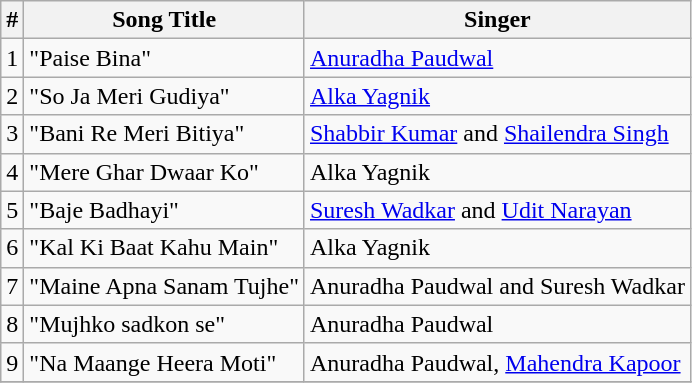<table class="wikitable">
<tr>
<th>#</th>
<th>Song Title</th>
<th>Singer</th>
</tr>
<tr>
<td>1</td>
<td>"Paise Bina"</td>
<td><a href='#'>Anuradha Paudwal</a></td>
</tr>
<tr>
<td>2</td>
<td>"So Ja Meri Gudiya"</td>
<td><a href='#'>Alka Yagnik</a></td>
</tr>
<tr>
<td>3</td>
<td>"Bani Re Meri Bitiya"</td>
<td><a href='#'>Shabbir Kumar</a> and <a href='#'>Shailendra Singh</a></td>
</tr>
<tr>
<td>4</td>
<td>"Mere Ghar Dwaar Ko"</td>
<td>Alka Yagnik</td>
</tr>
<tr>
<td>5</td>
<td>"Baje Badhayi"</td>
<td><a href='#'>Suresh Wadkar</a> and <a href='#'>Udit Narayan</a></td>
</tr>
<tr>
<td>6</td>
<td>"Kal Ki Baat Kahu Main"</td>
<td>Alka Yagnik</td>
</tr>
<tr>
<td>7</td>
<td>"Maine Apna Sanam Tujhe"</td>
<td>Anuradha Paudwal and Suresh Wadkar</td>
</tr>
<tr>
<td>8</td>
<td>"Mujhko sadkon se"</td>
<td>Anuradha Paudwal</td>
</tr>
<tr>
<td>9</td>
<td>"Na Maange Heera Moti"</td>
<td>Anuradha Paudwal, <a href='#'>Mahendra Kapoor</a></td>
</tr>
<tr>
</tr>
</table>
